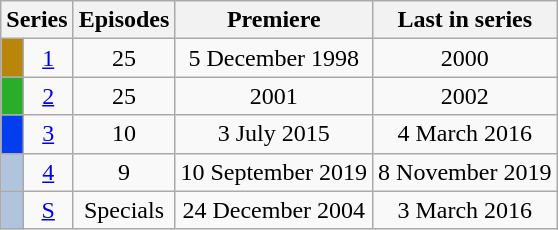<table class="wikitable" style="text-align: center;" style="background: #FFFFFF;">
<tr>
<th colspan="2">Series</th>
<th>Episodes</th>
<th>Premiere</th>
<th>Last in series</th>
</tr>
<tr>
<td bgcolor="#b8860b"></td>
<td><a href='#'>1</a></td>
<td align="center">25</td>
<td align="center">5 December 1998 </td>
<td align="center">2000</td>
</tr>
<tr>
<td bgcolor="#2aae2a"></td>
<td><a href='#'>2</a></td>
<td align="center">25</td>
<td align="center">2001</td>
<td align="center">2002</td>
</tr>
<tr>
<td bgcolor="#023dee"></td>
<td><a href='#'>3</a></td>
<td align="center">10</td>
<td align="center">3 July 2015</td>
<td align="center">4 March 2016</td>
</tr>
<tr>
<td bgcolor="#b0c4de"></td>
<td><a href='#'>4</a></td>
<td align="center">9</td>
<td align="center">10 September 2019</td>
<td align="center">8 November 2019</td>
</tr>
<tr>
<td bgcolor="#b0c4de"></td>
<td><a href='#'>S</a></td>
<td align="center">Specials</td>
<td align="center">24 December 2004</td>
<td align="center">3 March 2016</td>
</tr>
</table>
